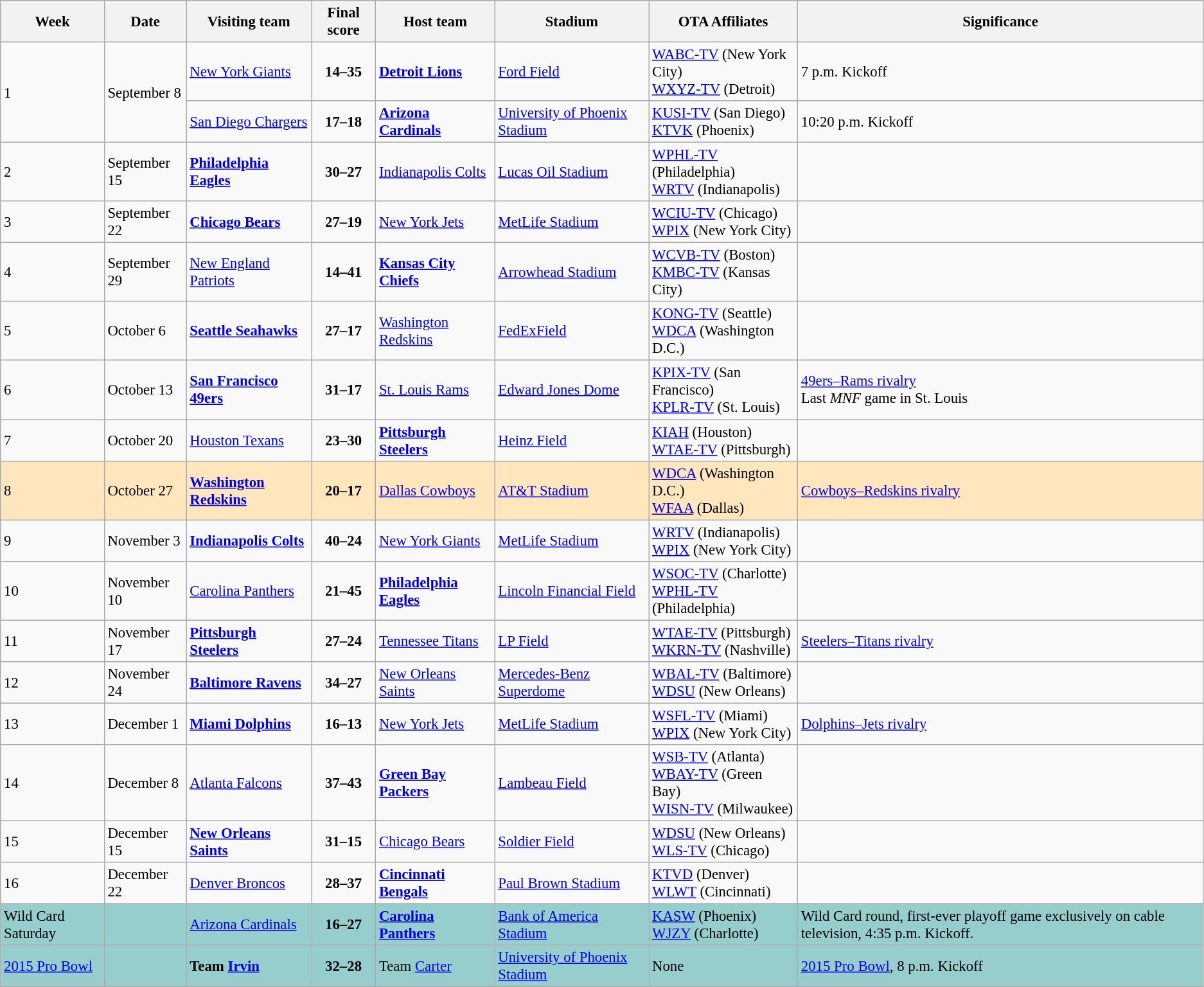<table class="wikitable" style="font-size: 95%;">
<tr>
<th>Week</th>
<th>Date</th>
<th>Visiting team</th>
<th>Final score</th>
<th>Host team</th>
<th>Stadium</th>
<th>OTA Affiliates</th>
<th>Significance</th>
</tr>
<tr>
<td rowspan="2">1</td>
<td rowspan="2">September 8</td>
<td><a href='#'>New York Giants</a></td>
<td align=center><strong>14–35</strong></td>
<td><strong><a href='#'>Detroit Lions</a></strong></td>
<td><a href='#'>Ford Field</a></td>
<td><a href='#'>WABC-TV</a> (New York City)<br><a href='#'>WXYZ-TV</a> (Detroit)</td>
<td>7 p.m. Kickoff</td>
</tr>
<tr>
<td><a href='#'>San Diego Chargers</a></td>
<td align=Center><strong>17–18</strong></td>
<td><strong><a href='#'>Arizona Cardinals</a></strong></td>
<td><a href='#'>University of Phoenix Stadium</a></td>
<td><a href='#'>KUSI-TV</a> (San Diego)<br><a href='#'>KTVK</a> (Phoenix)</td>
<td>10:20 p.m. Kickoff</td>
</tr>
<tr>
<td>2</td>
<td>September 15</td>
<td><strong><a href='#'>Philadelphia Eagles</a></strong></td>
<td align=center><strong>30–27</strong></td>
<td><a href='#'>Indianapolis Colts</a></td>
<td><a href='#'>Lucas Oil Stadium</a></td>
<td><a href='#'>WPHL-TV</a> (Philadelphia)<br><a href='#'>WRTV</a> (Indianapolis)</td>
<td></td>
</tr>
<tr>
<td>3</td>
<td>September 22</td>
<td><strong><a href='#'>Chicago Bears</a></strong></td>
<td align=center><strong>27–19</strong></td>
<td><a href='#'>New York Jets</a></td>
<td><a href='#'>MetLife Stadium</a></td>
<td><a href='#'>WCIU-TV</a> (Chicago)<br><a href='#'>WPIX</a> (New York City)</td>
<td></td>
</tr>
<tr>
<td>4</td>
<td>September 29</td>
<td><a href='#'>New England Patriots</a></td>
<td align=center><strong>14–41</strong></td>
<td><strong><a href='#'>Kansas City Chiefs</a></strong></td>
<td><a href='#'>Arrowhead Stadium</a></td>
<td><a href='#'>WCVB-TV</a> (Boston)<br><a href='#'>KMBC-TV</a> (Kansas City)</td>
<td></td>
</tr>
<tr>
<td>5</td>
<td>October 6</td>
<td><strong><a href='#'>Seattle Seahawks</a></strong></td>
<td align=center><strong>27–17</strong></td>
<td><a href='#'>Washington Redskins</a></td>
<td><a href='#'>FedExField</a></td>
<td><a href='#'>KONG-TV</a> (Seattle)<br><a href='#'>WDCA</a> (Washington D.C.)</td>
<td></td>
</tr>
<tr>
<td>6</td>
<td>October 13</td>
<td><strong><a href='#'>San Francisco 49ers</a></strong></td>
<td align=center><strong>31–17</strong></td>
<td><a href='#'>St. Louis Rams</a></td>
<td><a href='#'>Edward Jones Dome</a></td>
<td><a href='#'>KPIX-TV</a> (San Francisco)<br><a href='#'>KPLR-TV</a> (St. Louis)</td>
<td><a href='#'>49ers–Rams rivalry</a> <br> Last <em>MNF</em> game in St. Louis</td>
</tr>
<tr>
<td>7</td>
<td>October 20</td>
<td><a href='#'>Houston Texans</a></td>
<td align=center><strong>23–30</strong></td>
<td><strong><a href='#'>Pittsburgh Steelers</a></strong></td>
<td><a href='#'>Heinz Field</a></td>
<td><a href='#'>KIAH</a> (Houston)<br><a href='#'>WTAE-TV</a> (Pittsburgh)</td>
<td></td>
</tr>
<tr bgcolor="#FFE6BD">
<td>8</td>
<td>October 27</td>
<td><strong><a href='#'>Washington Redskins</a></strong></td>
<td align=center><strong>20–17</strong></td>
<td><a href='#'>Dallas Cowboys</a></td>
<td><a href='#'>AT&T Stadium</a></td>
<td><a href='#'>WDCA</a> (Washington D.C.)<br><a href='#'>WFAA</a> (Dallas)</td>
<td><a href='#'>Cowboys–Redskins rivalry</a></td>
</tr>
<tr>
<td>9</td>
<td>November 3</td>
<td><strong><a href='#'>Indianapolis Colts</a></strong></td>
<td align=center><strong>40–24</strong></td>
<td><a href='#'>New York Giants</a></td>
<td><a href='#'>MetLife Stadium</a></td>
<td><a href='#'>WRTV</a> (Indianapolis)<br><a href='#'>WPIX</a> (New York City)</td>
<td></td>
</tr>
<tr>
<td>10</td>
<td>November 10</td>
<td><a href='#'>Carolina Panthers</a></td>
<td align=center><strong>21–45</strong></td>
<td><strong><a href='#'>Philadelphia Eagles</a></strong></td>
<td><a href='#'>Lincoln Financial Field</a></td>
<td><a href='#'>WSOC-TV</a> (Charlotte)<br><a href='#'>WPHL-TV</a> (Philadelphia)</td>
<td></td>
</tr>
<tr>
<td>11</td>
<td>November 17</td>
<td><strong><a href='#'>Pittsburgh Steelers</a></strong></td>
<td align=center><strong>27–24</strong></td>
<td><a href='#'>Tennessee Titans</a></td>
<td><a href='#'>LP Field</a></td>
<td><a href='#'>WTAE-TV</a> (Pittsburgh)<br><a href='#'>WKRN-TV</a> (Nashville)</td>
<td><a href='#'>Steelers–Titans rivalry</a></td>
</tr>
<tr>
<td>12</td>
<td>November 24</td>
<td><strong><a href='#'>Baltimore Ravens</a></strong></td>
<td align=center><strong>34–27</strong></td>
<td><a href='#'>New Orleans Saints</a></td>
<td><a href='#'>Mercedes-Benz Superdome</a></td>
<td><a href='#'>WBAL-TV</a> (Baltimore)<br><a href='#'>WDSU</a> (New Orleans)</td>
<td></td>
</tr>
<tr>
<td>13</td>
<td>December 1</td>
<td><strong><a href='#'>Miami Dolphins</a></strong></td>
<td align=center><strong>16–13</strong></td>
<td><a href='#'>New York Jets</a></td>
<td><a href='#'>MetLife Stadium</a></td>
<td><a href='#'>WSFL-TV</a> (Miami)<br><a href='#'>WPIX</a> (New York City)</td>
<td><a href='#'>Dolphins–Jets rivalry</a></td>
</tr>
<tr>
<td>14</td>
<td>December 8</td>
<td><a href='#'>Atlanta Falcons</a></td>
<td align=center><strong>37–43</strong></td>
<td><strong><a href='#'>Green Bay Packers</a></strong></td>
<td><a href='#'>Lambeau Field</a></td>
<td><a href='#'>WSB-TV</a> (Atlanta)<br><a href='#'>WBAY-TV</a> (Green Bay)<br><a href='#'>WISN-TV</a> (Milwaukee)</td>
<td></td>
</tr>
<tr>
<td>15</td>
<td>December 15</td>
<td><strong><a href='#'>New Orleans Saints</a></strong></td>
<td align=center><strong>31–15</strong></td>
<td><a href='#'>Chicago Bears</a></td>
<td><a href='#'>Soldier Field</a></td>
<td><a href='#'>WDSU</a> (New Orleans)<br><a href='#'>WLS-TV</a> (Chicago)</td>
<td></td>
</tr>
<tr>
<td>16</td>
<td>December 22</td>
<td><a href='#'>Denver Broncos</a></td>
<td align=center><strong>28–37</strong></td>
<td><strong><a href='#'>Cincinnati Bengals</a></strong></td>
<td><a href='#'>Paul Brown Stadium</a></td>
<td><a href='#'>KTVD</a> (Denver)<br><a href='#'>WLWT</a> (Cincinnati)</td>
<td></td>
</tr>
<tr style="background:#96cdcd;">
<td>Wild Card Saturday</td>
<td></td>
<td><a href='#'>Arizona Cardinals</a></td>
<td align=center><strong>16–27</strong></td>
<td><strong><a href='#'>Carolina Panthers</a></strong></td>
<td><a href='#'>Bank of America Stadium</a></td>
<td><a href='#'>KASW</a> (Phoenix)<br><a href='#'>WJZY</a> (Charlotte)</td>
<td>Wild Card round, first-ever playoff game exclusively on cable television, 4:35 p.m. Kickoff.</td>
</tr>
<tr style="background:#96cdcd;">
<td><a href='#'>2015 Pro Bowl</a></td>
<td></td>
<td><strong>Team <a href='#'>Irvin</a></strong></td>
<td align=center><strong>32–28</strong></td>
<td>Team <a href='#'>Carter</a></td>
<td><a href='#'>University of Phoenix Stadium</a></td>
<td>None</td>
<td><a href='#'>2015 Pro Bowl</a>, 8 p.m. Kickoff</td>
</tr>
</table>
